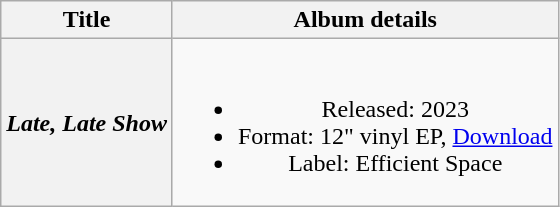<table class="wikitable plainrowheaders" style="text-align:center;" border="1">
<tr>
<th>Title</th>
<th>Album details</th>
</tr>
<tr>
<th scope="row"><em>Late, Late Show</em></th>
<td><br><ul><li>Released: 2023</li><li>Format: 12" vinyl EP, <a href='#'>Download</a></li><li>Label: Efficient Space</li></ul></td>
</tr>
</table>
